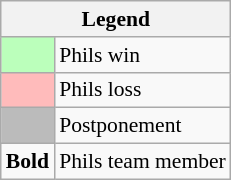<table class="wikitable" style="font-size:90%">
<tr>
<th colspan="2">Legend</th>
</tr>
<tr>
<td style="background:#bfb;"> </td>
<td>Phils win</td>
</tr>
<tr>
<td style="background:#fbb;"> </td>
<td>Phils loss</td>
</tr>
<tr>
<td style="background:#bbb;"> </td>
<td>Postponement</td>
</tr>
<tr>
<td><strong>Bold</strong></td>
<td>Phils team member</td>
</tr>
</table>
